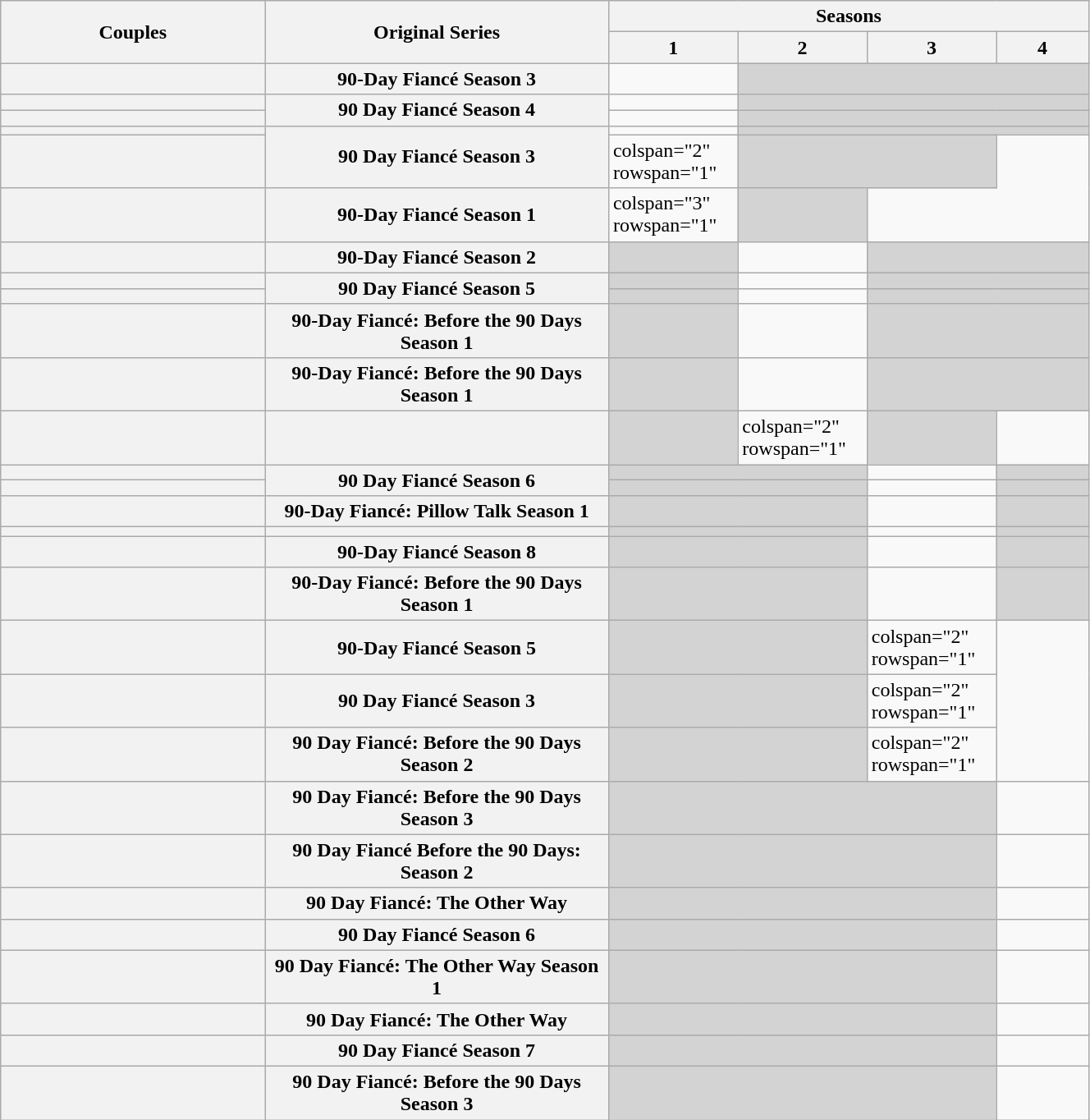<table class="wikitable plainrowheaders" width="70%">
<tr>
<th scope="col" rowspan="2" style="width:20%;">Couples</th>
<th scope="col" rowspan="2" style="width:26%;">Original Series</th>
<th scope="col" colspan="4">Seasons</th>
</tr>
<tr>
<th scope="col" style="width:7%;">1</th>
<th scope="col" style="width:7%;">2</th>
<th scope="col" style="width:7%;">3</th>
<th scope="col" style="width:7%;">4</th>
</tr>
<tr>
<th scope="row"></th>
<th>90-Day Fiancé Season 3</th>
<td></td>
<td colspan="3" style="background: #D3D3D3"></td>
</tr>
<tr>
<th scope="row"></th>
<th colspan="1" rowspan="2">90 Day Fiancé Season 4</th>
<td></td>
<td colspan="3" style="background: #D3D3D3"></td>
</tr>
<tr>
<th scope="row"></th>
<td></td>
<td colspan="3" style="background: #D3D3D3"></td>
</tr>
<tr>
<th scope="row"></th>
<th colspan="1" rowspan="2">90 Day Fiancé Season 3</th>
<td></td>
<td colspan="3" style="background: #D3D3D3"></td>
</tr>
<tr>
<th scope="row"></th>
<td>colspan="2" rowspan="1" </td>
<td colspan="2" style="background: #D3D3D3"></td>
</tr>
<tr>
<th scope="row"></th>
<th>90-Day Fiancé Season 1</th>
<td>colspan="3" rowspan="1" </td>
<td colspan="1" style="background: #D3D3D3"></td>
</tr>
<tr>
<th scope="row"></th>
<th>90-Day Fiancé Season 2</th>
<td colspan="1" style="background: #D3D3D3"></td>
<td></td>
<td colspan="2" style="background: #D3D3D3"></td>
</tr>
<tr>
<th scope="row"></th>
<th colspan="1" rowspan="2">90 Day Fiancé Season 5</th>
<td colspan="1" style="background: #D3D3D3"></td>
<td></td>
<td colspan="2" style="background: #D3D3D3"></td>
</tr>
<tr>
<th scope="row"></th>
<td colspan="1" style="background: #D3D3D3"></td>
<td></td>
<td colspan="2" style="background: #D3D3D3"></td>
</tr>
<tr>
<th scope="row"></th>
<th>90-Day Fiancé: Before the 90 Days Season 1</th>
<td colspan="1" style="background: #D3D3D3"></td>
<td></td>
<td colspan="2" style="background: #D3D3D3"></td>
</tr>
<tr>
<th scope="row"></th>
<th>90-Day Fiancé: Before the 90 Days Season 1</th>
<td colspan="1" style="background: #D3D3D3"></td>
<td></td>
<td colspan="2" style="background: #D3D3D3"></td>
</tr>
<tr>
<th scope="row"></th>
<th></th>
<td colspan="1" style="background: #D3D3D3"></td>
<td>colspan="2" rowspan="1" </td>
<td colspan="1" style="background: #D3D3D3"></td>
</tr>
<tr>
<th scope="row"></th>
<th colspan="1" rowspan="2">90 Day Fiancé Season 6</th>
<td colspan="2" style="background: #D3D3D3"></td>
<td></td>
<td colspan="1" style="background: #D3D3D3"></td>
</tr>
<tr>
<th scope="row"></th>
<td colspan="2" style="background: #D3D3D3"></td>
<td></td>
<td colspan="1" style="background: #D3D3D3"></td>
</tr>
<tr>
<th scope="row"></th>
<th>90-Day Fiancé: Pillow Talk Season 1</th>
<td colspan="2" style="background: #D3D3D3"></td>
<td></td>
<td colspan="1" style="background: #D3D3D3"></td>
</tr>
<tr>
<th scope="row"></th>
<th></th>
<td colspan="2" style="background: #D3D3D3"></td>
<td></td>
<td colspan="1" style="background: #D3D3D3"></td>
</tr>
<tr>
<th scope="row"></th>
<th>90-Day Fiancé Season 8</th>
<td colspan="2" style="background: #D3D3D3"></td>
<td></td>
<td colspan="1" style="background: #D3D3D3"></td>
</tr>
<tr>
<th scope="row"></th>
<th>90-Day Fiancé: Before the 90 Days Season 1</th>
<td colspan="2" style="background: #D3D3D3"></td>
<td></td>
<td colspan="1" style="background: #D3D3D3"></td>
</tr>
<tr>
<th scope="row"></th>
<th>90-Day Fiancé Season 5</th>
<td colspan="2" style="background: #D3D3D3"></td>
<td>colspan="2" rowspan="1" </td>
</tr>
<tr>
<th scope="row"></th>
<th>90 Day Fiancé Season 3</th>
<td colspan="2" style="background: #D3D3D3"></td>
<td>colspan="2" rowspan="1" </td>
</tr>
<tr>
<th scope="row"></th>
<th>90 Day Fiancé: Before the 90 Days Season 2</th>
<td colspan="2" style="background: #D3D3D3"></td>
<td>colspan="2" rowspan="1" </td>
</tr>
<tr>
<th scope="row"></th>
<th>90 Day Fiancé: Before the 90 Days Season 3</th>
<td colspan="3" style="background: #D3D3D3"></td>
<td></td>
</tr>
<tr>
<th scope="row"></th>
<th>90 Day Fiancé Before the 90 Days: Season 2</th>
<td colspan="3" style="background: #D3D3D3"></td>
<td></td>
</tr>
<tr>
<th scope="row"></th>
<th>90 Day Fiancé: The Other Way</th>
<td colspan="3" style="background: #D3D3D3"></td>
<td></td>
</tr>
<tr>
<th scope="row"></th>
<th>90 Day Fiancé Season 6</th>
<td colspan="3" style="background: #D3D3D3"></td>
<td></td>
</tr>
<tr>
<th scope="row"></th>
<th>90 Day Fiancé: The Other Way Season 1</th>
<td colspan="3" style="background: #D3D3D3"></td>
<td></td>
</tr>
<tr>
<th scope="row"></th>
<th>90 Day Fiancé: The Other Way</th>
<td colspan="3" style="background: #D3D3D3"></td>
<td></td>
</tr>
<tr>
<th scope="row"></th>
<th>90 Day Fiancé Season 7</th>
<td colspan="3" style="background: #D3D3D3"></td>
<td></td>
</tr>
<tr>
<th scope="row"></th>
<th>90 Day Fiancé: Before the 90 Days Season 3</th>
<td colspan="3" style="background: #D3D3D3"></td>
<td></td>
</tr>
</table>
